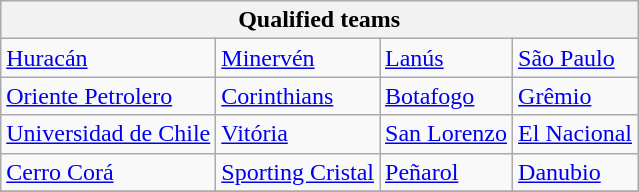<table class="wikitable">
<tr>
<th colspan=4>Qualified teams</th>
</tr>
<tr>
<td> <a href='#'>Huracán</a></td>
<td> <a href='#'>Minervén</a></td>
<td> <a href='#'>Lanús</a></td>
<td> <a href='#'>São Paulo</a></td>
</tr>
<tr>
<td> <a href='#'>Oriente Petrolero</a></td>
<td> <a href='#'>Corinthians</a></td>
<td> <a href='#'>Botafogo</a></td>
<td> <a href='#'>Grêmio</a></td>
</tr>
<tr>
<td> <a href='#'>Universidad de Chile</a></td>
<td> <a href='#'>Vitória</a></td>
<td> <a href='#'>San Lorenzo</a></td>
<td> <a href='#'>El Nacional</a></td>
</tr>
<tr>
<td> <a href='#'>Cerro Corá</a></td>
<td> <a href='#'>Sporting Cristal</a></td>
<td> <a href='#'>Peñarol</a></td>
<td> <a href='#'>Danubio</a></td>
</tr>
<tr>
</tr>
</table>
